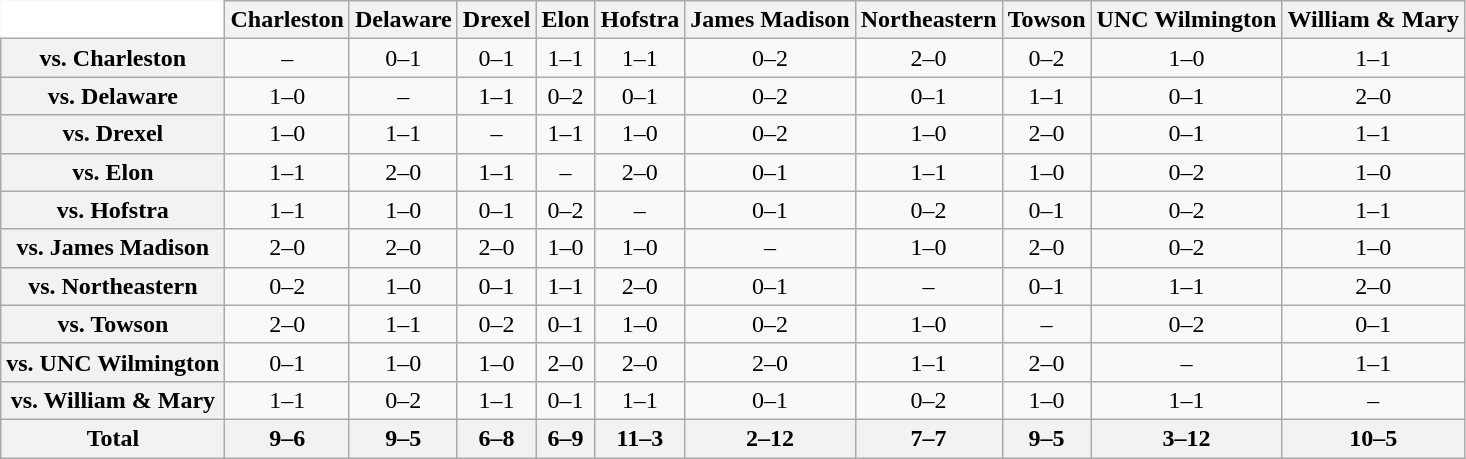<table class="wikitable" style="white-space:nowrap;font-size:100%;">
<tr>
<th colspan=1 style="background:white; border-top-style:hidden; border-left-style:hidden;"   width=75> </th>
<th style=>Charleston</th>
<th style=>Delaware</th>
<th style=>Drexel</th>
<th style=>Elon</th>
<th style=>Hofstra</th>
<th style=>James Madison</th>
<th style=>Northeastern</th>
<th style=>Towson</th>
<th style=>UNC Wilmington</th>
<th style=>William & Mary</th>
</tr>
<tr style="text-align:center;">
<th>vs. Charleston</th>
<td>–</td>
<td>0–1</td>
<td>0–1</td>
<td>1–1</td>
<td>1–1</td>
<td>0–2</td>
<td>2–0</td>
<td>0–2</td>
<td>1–0</td>
<td>1–1</td>
</tr>
<tr style="text-align:center;">
<th>vs. Delaware</th>
<td>1–0</td>
<td>–</td>
<td>1–1</td>
<td>0–2</td>
<td>0–1</td>
<td>0–2</td>
<td>0–1</td>
<td>1–1</td>
<td>0–1</td>
<td>2–0</td>
</tr>
<tr style="text-align:center;">
<th>vs. Drexel</th>
<td>1–0</td>
<td>1–1</td>
<td>–</td>
<td>1–1</td>
<td>1–0</td>
<td>0–2</td>
<td>1–0</td>
<td>2–0</td>
<td>0–1</td>
<td>1–1</td>
</tr>
<tr style="text-align:center;">
<th>vs. Elon</th>
<td>1–1</td>
<td>2–0</td>
<td>1–1</td>
<td>–</td>
<td>2–0</td>
<td>0–1</td>
<td>1–1</td>
<td>1–0</td>
<td>0–2</td>
<td>1–0</td>
</tr>
<tr style="text-align:center;">
<th>vs. Hofstra</th>
<td>1–1</td>
<td>1–0</td>
<td>0–1</td>
<td>0–2</td>
<td>–</td>
<td>0–1</td>
<td>0–2</td>
<td>0–1</td>
<td>0–2</td>
<td>1–1</td>
</tr>
<tr style="text-align:center;">
<th>vs. James Madison</th>
<td>2–0</td>
<td>2–0</td>
<td>2–0</td>
<td>1–0</td>
<td>1–0</td>
<td>–</td>
<td>1–0</td>
<td>2–0</td>
<td>0–2</td>
<td>1–0</td>
</tr>
<tr style="text-align:center;">
<th>vs. Northeastern</th>
<td>0–2</td>
<td>1–0</td>
<td>0–1</td>
<td>1–1</td>
<td>2–0</td>
<td>0–1</td>
<td>–</td>
<td>0–1</td>
<td>1–1</td>
<td>2–0</td>
</tr>
<tr style="text-align:center;">
<th>vs. Towson</th>
<td>2–0</td>
<td>1–1</td>
<td>0–2</td>
<td>0–1</td>
<td>1–0</td>
<td>0–2</td>
<td>1–0</td>
<td>–</td>
<td>0–2</td>
<td>0–1</td>
</tr>
<tr style="text-align:center;">
<th>vs. UNC Wilmington</th>
<td>0–1</td>
<td>1–0</td>
<td>1–0</td>
<td>2–0</td>
<td>2–0</td>
<td>2–0</td>
<td>1–1</td>
<td>2–0</td>
<td>–</td>
<td>1–1</td>
</tr>
<tr style="text-align:center;">
<th>vs. William & Mary</th>
<td>1–1</td>
<td>0–2</td>
<td>1–1</td>
<td>0–1</td>
<td>1–1</td>
<td>0–1</td>
<td>0–2</td>
<td>1–0</td>
<td>1–1</td>
<td>–<br></td>
</tr>
<tr style="text-align:center;">
<th>Total</th>
<th>9–6</th>
<th>9–5</th>
<th>6–8</th>
<th>6–9</th>
<th>11–3</th>
<th>2–12</th>
<th>7–7</th>
<th>9–5</th>
<th>3–12</th>
<th>10–5</th>
</tr>
</table>
